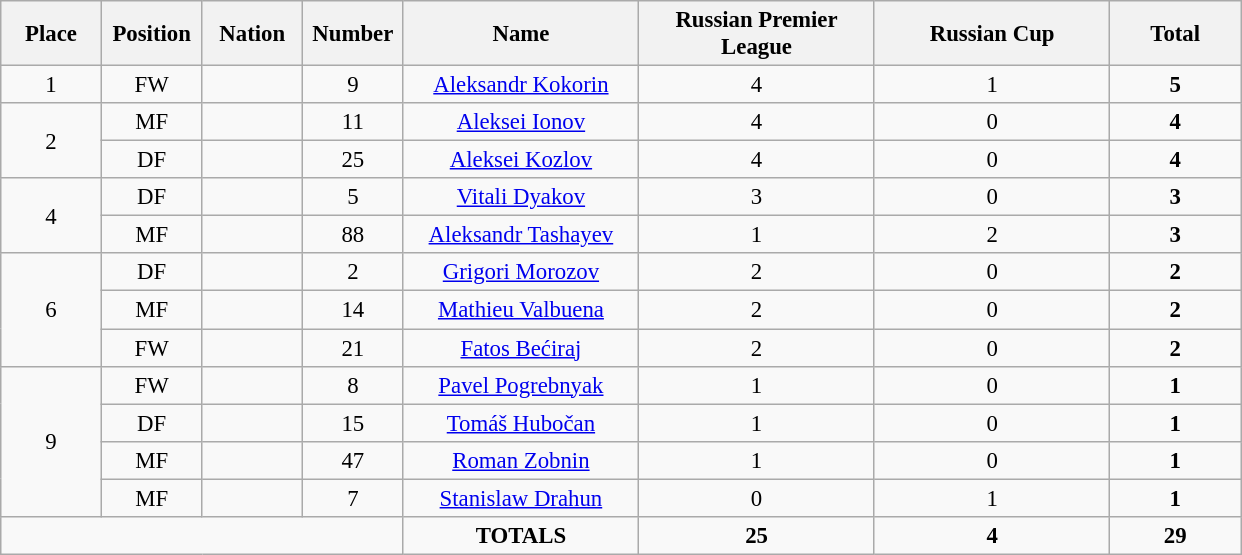<table class="wikitable" style="font-size: 95%; text-align: center;">
<tr>
<th width=60>Place</th>
<th width=60>Position</th>
<th width=60>Nation</th>
<th width=60>Number</th>
<th width=150>Name</th>
<th width=150>Russian Premier League</th>
<th width=150>Russian Cup</th>
<th width=80><strong>Total</strong></th>
</tr>
<tr>
<td rowspan="1">1</td>
<td>FW</td>
<td></td>
<td>9</td>
<td><a href='#'>Aleksandr Kokorin</a></td>
<td>4</td>
<td>1</td>
<td><strong>5</strong></td>
</tr>
<tr>
<td rowspan="2">2</td>
<td>MF</td>
<td></td>
<td>11</td>
<td><a href='#'>Aleksei Ionov</a></td>
<td>4</td>
<td>0</td>
<td><strong>4</strong></td>
</tr>
<tr>
<td>DF</td>
<td></td>
<td>25</td>
<td><a href='#'>Aleksei Kozlov</a></td>
<td>4</td>
<td>0</td>
<td><strong>4</strong></td>
</tr>
<tr>
<td rowspan="2">4</td>
<td>DF</td>
<td></td>
<td>5</td>
<td><a href='#'>Vitali Dyakov</a></td>
<td>3</td>
<td>0</td>
<td><strong>3</strong></td>
</tr>
<tr>
<td>MF</td>
<td></td>
<td>88</td>
<td><a href='#'>Aleksandr Tashayev</a></td>
<td>1</td>
<td>2</td>
<td><strong>3</strong></td>
</tr>
<tr>
<td rowspan="3">6</td>
<td>DF</td>
<td></td>
<td>2</td>
<td><a href='#'>Grigori Morozov</a></td>
<td>2</td>
<td>0</td>
<td><strong>2</strong></td>
</tr>
<tr>
<td>MF</td>
<td></td>
<td>14</td>
<td><a href='#'>Mathieu Valbuena</a></td>
<td>2</td>
<td>0</td>
<td><strong>2</strong></td>
</tr>
<tr>
<td>FW</td>
<td></td>
<td>21</td>
<td><a href='#'>Fatos Bećiraj</a></td>
<td>2</td>
<td>0</td>
<td><strong>2</strong></td>
</tr>
<tr>
<td rowspan="4">9</td>
<td>FW</td>
<td></td>
<td>8</td>
<td><a href='#'>Pavel Pogrebnyak</a></td>
<td>1</td>
<td>0</td>
<td><strong>1</strong></td>
</tr>
<tr>
<td>DF</td>
<td></td>
<td>15</td>
<td><a href='#'>Tomáš Hubočan</a></td>
<td>1</td>
<td>0</td>
<td><strong>1</strong></td>
</tr>
<tr>
<td>MF</td>
<td></td>
<td>47</td>
<td><a href='#'>Roman Zobnin</a></td>
<td>1</td>
<td>0</td>
<td><strong>1</strong></td>
</tr>
<tr>
<td>MF</td>
<td></td>
<td>7</td>
<td><a href='#'>Stanislaw Drahun</a></td>
<td>0</td>
<td>1</td>
<td><strong>1</strong></td>
</tr>
<tr>
<td colspan="4"></td>
<td><strong>TOTALS</strong></td>
<td><strong>25</strong></td>
<td><strong>4</strong></td>
<td><strong>29</strong></td>
</tr>
</table>
